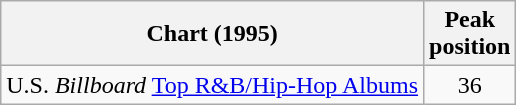<table class="wikitable">
<tr>
<th>Chart (1995)</th>
<th>Peak<br>position</th>
</tr>
<tr>
<td>U.S. <em>Billboard</em> <a href='#'>Top R&B/Hip-Hop Albums</a></td>
<td align="center">36</td>
</tr>
</table>
